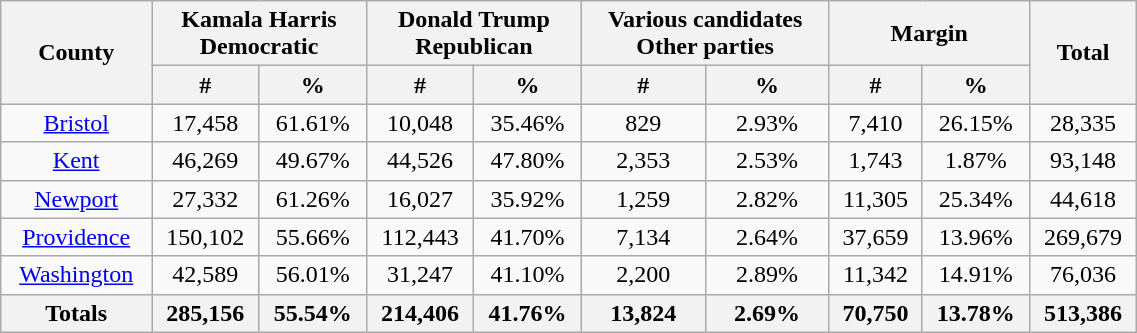<table width="60%"  class="wikitable sortable" style="text-align:center">
<tr>
<th style="text-align:center;" rowspan="2">County</th>
<th style="text-align:center;" colspan="2">Kamala Harris<br>Democratic</th>
<th style="text-align:center;" colspan="2">Donald Trump<br>Republican</th>
<th style="text-align:center;" colspan="2">Various candidates<br>Other parties</th>
<th style="text-align:center;" colspan="2">Margin</th>
<th style="text-align:center;" rowspan="2">Total</th>
</tr>
<tr>
<th style="text-align:center;" data-sort-type="number">#</th>
<th style="text-align:center;" data-sort-type="number">%</th>
<th style="text-align:center;" data-sort-type="number">#</th>
<th style="text-align:center;" data-sort-type="number">%</th>
<th style="text-align:center;" data-sort-type="number">#</th>
<th style="text-align:center;" data-sort-type="number">%</th>
<th style="text-align:center;" data-sort-type="number">#</th>
<th style="text-align:center;" data-sort-type="number">%</th>
</tr>
<tr style="text-align:center;">
<td><a href='#'>Bristol</a></td>
<td>17,458</td>
<td>61.61%</td>
<td>10,048</td>
<td>35.46%</td>
<td>829</td>
<td>2.93%</td>
<td>7,410</td>
<td>26.15%</td>
<td>28,335</td>
</tr>
<tr style="text-align:center;">
<td><a href='#'>Kent</a></td>
<td>46,269</td>
<td>49.67%</td>
<td>44,526</td>
<td>47.80%</td>
<td>2,353</td>
<td>2.53%</td>
<td>1,743</td>
<td>1.87%</td>
<td>93,148</td>
</tr>
<tr style="text-align:center;">
<td><a href='#'>Newport</a></td>
<td>27,332</td>
<td>61.26%</td>
<td>16,027</td>
<td>35.92%</td>
<td>1,259</td>
<td>2.82%</td>
<td>11,305</td>
<td>25.34%</td>
<td>44,618</td>
</tr>
<tr style="text-align:center;">
<td><a href='#'>Providence</a></td>
<td>150,102</td>
<td>55.66%</td>
<td>112,443</td>
<td>41.70%</td>
<td>7,134</td>
<td>2.64%</td>
<td>37,659</td>
<td>13.96%</td>
<td>269,679</td>
</tr>
<tr style="text-align:center;">
<td><a href='#'>Washington</a></td>
<td>42,589</td>
<td>56.01%</td>
<td>31,247</td>
<td>41.10%</td>
<td>2,200</td>
<td>2.89%</td>
<td>11,342</td>
<td>14.91%</td>
<td>76,036</td>
</tr>
<tr>
<th>Totals</th>
<th>285,156</th>
<th>55.54%</th>
<th>214,406</th>
<th>41.76%</th>
<th>13,824</th>
<th>2.69%</th>
<th>70,750</th>
<th>13.78%</th>
<th>513,386</th>
</tr>
</table>
